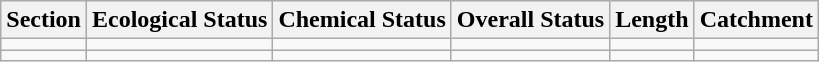<table class="wikitable">
<tr>
<th>Section</th>
<th>Ecological Status</th>
<th>Chemical Status</th>
<th>Overall Status</th>
<th>Length</th>
<th>Catchment</th>
</tr>
<tr>
<td></td>
<td></td>
<td></td>
<td></td>
<td></td>
<td></td>
</tr>
<tr>
<td></td>
<td></td>
<td></td>
<td></td>
<td></td>
<td></td>
</tr>
</table>
